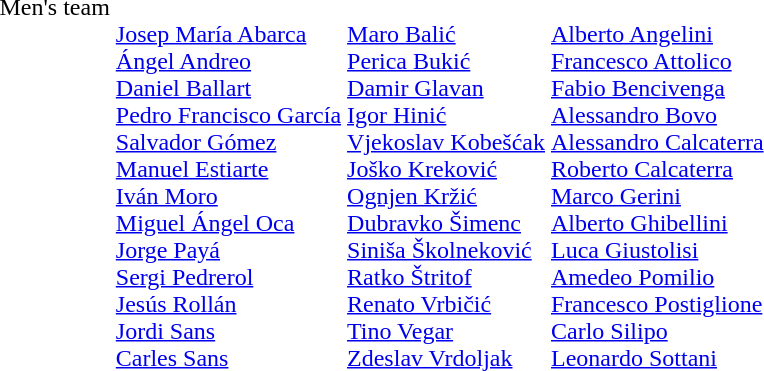<table>
<tr valign="top">
<td>Men's team<br></td>
<td><br><a href='#'>Josep María Abarca</a> <br> <a href='#'>Ángel Andreo</a> <br> <a href='#'>Daniel Ballart</a> <br> <a href='#'>Pedro Francisco García</a> <br> <a href='#'>Salvador Gómez</a> <br> <a href='#'>Manuel Estiarte</a> <br> <a href='#'>Iván Moro</a> <br> <a href='#'>Miguel Ángel Oca</a> <br><a href='#'>Jorge Payá</a> <br> <a href='#'>Sergi Pedrerol</a> <br> <a href='#'>Jesús Rollán</a> <br> <a href='#'>Jordi Sans</a> <br> <a href='#'>Carles Sans</a></td>
<td><br><a href='#'>Maro Balić</a> <br> <a href='#'>Perica Bukić</a> <br> <a href='#'>Damir Glavan</a> <br> <a href='#'>Igor Hinić</a> <br> <a href='#'>Vjekoslav Kobešćak</a> <br> <a href='#'>Joško Kreković</a> <br> <a href='#'>Ognjen Kržić</a> <br> <a href='#'>Dubravko Šimenc</a> <br> <a href='#'>Siniša Školneković</a> <br> <a href='#'>Ratko Štritof</a> <br> <a href='#'>Renato Vrbičić</a> <br> <a href='#'>Tino Vegar</a> <br> <a href='#'>Zdeslav Vrdoljak</a></td>
<td><br><a href='#'>Alberto Angelini</a> <br> <a href='#'>Francesco Attolico</a> <br> <a href='#'>Fabio Bencivenga</a> <br> <a href='#'>Alessandro Bovo</a> <br> <a href='#'>Alessandro Calcaterra</a> <br> <a href='#'>Roberto Calcaterra</a> <br> <a href='#'>Marco Gerini</a> <br> <a href='#'>Alberto Ghibellini</a> <br> <a href='#'>Luca Giustolisi</a> <br> <a href='#'>Amedeo Pomilio</a> <br> <a href='#'>Francesco Postiglione</a> <br> <a href='#'>Carlo Silipo</a> <br> <a href='#'>Leonardo Sottani</a></td>
</tr>
</table>
